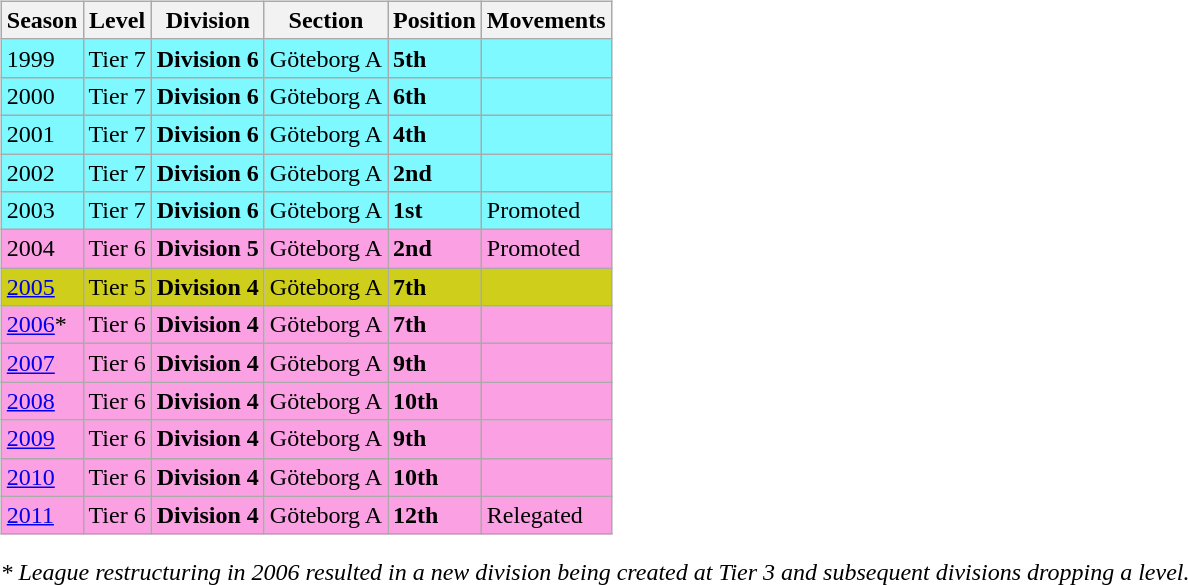<table>
<tr>
<td valign="top" width=0%><br><table class="wikitable">
<tr style="background:#f0f6fa;">
<th><strong>Season</strong></th>
<th><strong>Level</strong></th>
<th><strong>Division</strong></th>
<th><strong>Section</strong></th>
<th><strong>Position</strong></th>
<th><strong>Movements</strong></th>
</tr>
<tr>
<td style="background:#7DF9FF;">1999</td>
<td style="background:#7DF9FF;">Tier 7</td>
<td style="background:#7DF9FF;"><strong>Division 6</strong></td>
<td style="background:#7DF9FF;">Göteborg A</td>
<td style="background:#7DF9FF;"><strong>5th</strong></td>
<td style="background:#7DF9FF;"></td>
</tr>
<tr>
<td style="background:#7DF9FF;">2000</td>
<td style="background:#7DF9FF;">Tier 7</td>
<td style="background:#7DF9FF;"><strong>Division 6</strong></td>
<td style="background:#7DF9FF;">Göteborg A</td>
<td style="background:#7DF9FF;"><strong>6th</strong></td>
<td style="background:#7DF9FF;"></td>
</tr>
<tr>
<td style="background:#7DF9FF;">2001</td>
<td style="background:#7DF9FF;">Tier 7</td>
<td style="background:#7DF9FF;"><strong>Division 6</strong></td>
<td style="background:#7DF9FF;">Göteborg A</td>
<td style="background:#7DF9FF;"><strong>4th</strong></td>
<td style="background:#7DF9FF;"></td>
</tr>
<tr>
<td style="background:#7DF9FF;">2002</td>
<td style="background:#7DF9FF;">Tier 7</td>
<td style="background:#7DF9FF;"><strong>Division 6</strong></td>
<td style="background:#7DF9FF;">Göteborg A</td>
<td style="background:#7DF9FF;"><strong>2nd</strong></td>
<td style="background:#7DF9FF;"></td>
</tr>
<tr>
<td style="background:#7DF9FF;">2003</td>
<td style="background:#7DF9FF;">Tier 7</td>
<td style="background:#7DF9FF;"><strong>Division 6</strong></td>
<td style="background:#7DF9FF;">Göteborg A</td>
<td style="background:#7DF9FF;"><strong>1st</strong></td>
<td style="background:#7DF9FF;">Promoted</td>
</tr>
<tr>
<td style="background:#FBA0E3;">2004</td>
<td style="background:#FBA0E3;">Tier 6</td>
<td style="background:#FBA0E3;"><strong>Division 5</strong></td>
<td style="background:#FBA0E3;">Göteborg A</td>
<td style="background:#FBA0E3;"><strong>2nd</strong></td>
<td style="background:#FBA0E3;">Promoted</td>
</tr>
<tr>
<td style="background:#CECE1B;"><a href='#'>2005</a></td>
<td style="background:#CECE1B;">Tier 5</td>
<td style="background:#CECE1B;"><strong>Division 4</strong></td>
<td style="background:#CECE1B;">Göteborg A</td>
<td style="background:#CECE1B;"><strong>7th</strong></td>
<td style="background:#CECE1B;"></td>
</tr>
<tr>
<td style="background:#FBA0E3;"><a href='#'>2006</a>*</td>
<td style="background:#FBA0E3;">Tier 6</td>
<td style="background:#FBA0E3;"><strong>Division 4</strong></td>
<td style="background:#FBA0E3;">Göteborg A</td>
<td style="background:#FBA0E3;"><strong>7th</strong></td>
<td style="background:#FBA0E3;"></td>
</tr>
<tr>
<td style="background:#FBA0E3;"><a href='#'>2007</a></td>
<td style="background:#FBA0E3;">Tier 6</td>
<td style="background:#FBA0E3;"><strong>Division 4</strong></td>
<td style="background:#FBA0E3;">Göteborg A</td>
<td style="background:#FBA0E3;"><strong>9th</strong></td>
<td style="background:#FBA0E3;"></td>
</tr>
<tr>
<td style="background:#FBA0E3;"><a href='#'>2008</a></td>
<td style="background:#FBA0E3;">Tier 6</td>
<td style="background:#FBA0E3;"><strong>Division 4</strong></td>
<td style="background:#FBA0E3;">Göteborg A</td>
<td style="background:#FBA0E3;"><strong>10th</strong></td>
<td style="background:#FBA0E3;"></td>
</tr>
<tr>
<td style="background:#FBA0E3;"><a href='#'>2009</a></td>
<td style="background:#FBA0E3;">Tier 6</td>
<td style="background:#FBA0E3;"><strong>Division 4</strong></td>
<td style="background:#FBA0E3;">Göteborg A</td>
<td style="background:#FBA0E3;"><strong>9th</strong></td>
<td style="background:#FBA0E3;"></td>
</tr>
<tr>
<td style="background:#FBA0E3;"><a href='#'>2010</a></td>
<td style="background:#FBA0E3;">Tier 6</td>
<td style="background:#FBA0E3;"><strong>Division 4</strong></td>
<td style="background:#FBA0E3;">Göteborg A</td>
<td style="background:#FBA0E3;"><strong>10th</strong></td>
<td style="background:#FBA0E3;"></td>
</tr>
<tr>
<td style="background:#FBA0E3;"><a href='#'>2011</a></td>
<td style="background:#FBA0E3;">Tier 6</td>
<td style="background:#FBA0E3;"><strong>Division 4</strong></td>
<td style="background:#FBA0E3;">Göteborg A</td>
<td style="background:#FBA0E3;"><strong>12th</strong></td>
<td style="background:#FBA0E3;">Relegated</td>
</tr>
</table>
<em>* League restructuring in 2006 resulted in a new division being created at Tier 3 and subsequent divisions dropping a level.</em>


</td>
</tr>
</table>
